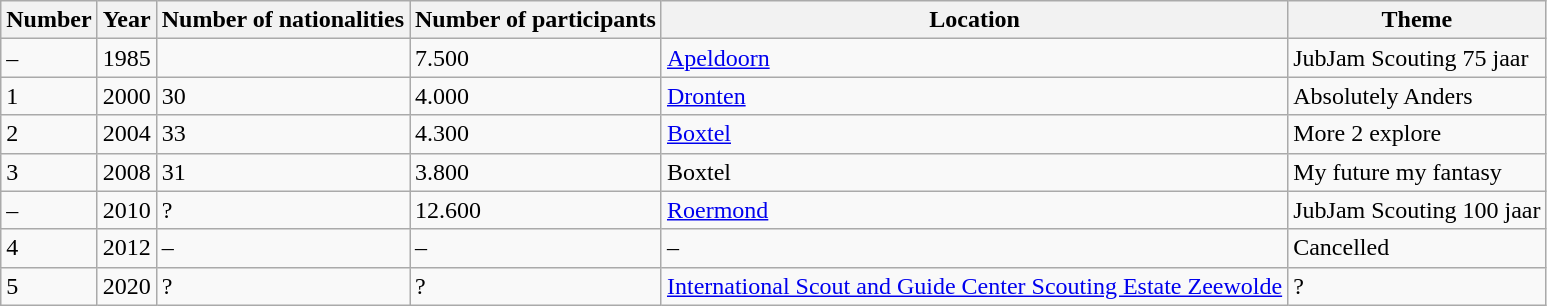<table class="wikitable sortable">
<tr>
<th>Number</th>
<th>Year</th>
<th>Number of nationalities</th>
<th>Number of participants</th>
<th>Location</th>
<th>Theme</th>
</tr>
<tr>
<td>–</td>
<td>1985</td>
<td></td>
<td>7.500</td>
<td><a href='#'>Apeldoorn</a></td>
<td>JubJam Scouting 75 jaar</td>
</tr>
<tr>
<td>1</td>
<td>2000</td>
<td>30</td>
<td>4.000</td>
<td><a href='#'>Dronten</a></td>
<td>Absolutely Anders</td>
</tr>
<tr>
<td>2</td>
<td>2004</td>
<td>33</td>
<td>4.300</td>
<td><a href='#'>Boxtel</a></td>
<td>More 2 explore</td>
</tr>
<tr>
<td>3</td>
<td>2008</td>
<td>31</td>
<td>3.800</td>
<td>Boxtel</td>
<td>My future my fantasy</td>
</tr>
<tr>
<td>–</td>
<td>2010</td>
<td>?</td>
<td>12.600</td>
<td><a href='#'>Roermond</a></td>
<td>JubJam Scouting 100 jaar</td>
</tr>
<tr>
<td>4</td>
<td>2012</td>
<td>–</td>
<td>–</td>
<td>–</td>
<td>Cancelled</td>
</tr>
<tr>
<td>5</td>
<td>2020</td>
<td>?</td>
<td>?</td>
<td><a href='#'>International Scout and Guide Center Scouting Estate Zeewolde</a></td>
<td>?</td>
</tr>
</table>
